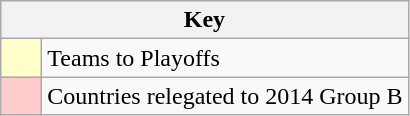<table class="wikitable" style="text-align: center;">
<tr>
<th colspan=2>Key</th>
</tr>
<tr>
<td style="background:#ffffcc; width:20px;"></td>
<td align=left>Teams to Playoffs</td>
</tr>
<tr>
<td style="background:#ffcccc; width:20px;"></td>
<td align=left>Countries relegated to 2014 Group B</td>
</tr>
</table>
